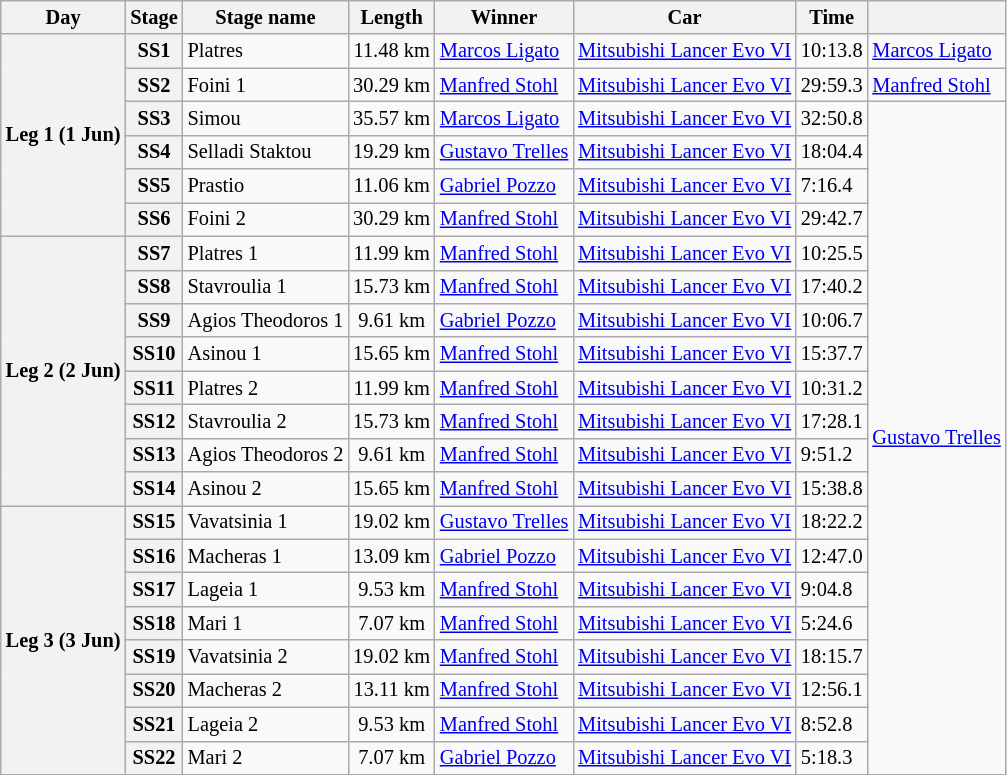<table class="wikitable" style="font-size: 85%;">
<tr>
<th>Day</th>
<th>Stage</th>
<th>Stage name</th>
<th>Length</th>
<th>Winner</th>
<th>Car</th>
<th>Time</th>
<th></th>
</tr>
<tr>
<th rowspan="6">Leg 1 (1 Jun)</th>
<th>SS1</th>
<td>Platres</td>
<td align="center">11.48 km</td>
<td> <a href='#'>Marcos Ligato</a></td>
<td><a href='#'>Mitsubishi Lancer Evo VI</a></td>
<td>10:13.8</td>
<td rowspan="1"> <a href='#'>Marcos Ligato</a></td>
</tr>
<tr>
<th>SS2</th>
<td>Foini 1</td>
<td align="center">30.29 km</td>
<td> <a href='#'>Manfred Stohl</a></td>
<td><a href='#'>Mitsubishi Lancer Evo VI</a></td>
<td>29:59.3</td>
<td rowspan="1"> <a href='#'>Manfred Stohl</a></td>
</tr>
<tr>
<th>SS3</th>
<td>Simou</td>
<td align="center">35.57 km</td>
<td> <a href='#'>Marcos Ligato</a></td>
<td><a href='#'>Mitsubishi Lancer Evo VI</a></td>
<td>32:50.8</td>
<td rowspan="20"> <a href='#'>Gustavo Trelles</a></td>
</tr>
<tr>
<th>SS4</th>
<td>Selladi Staktou</td>
<td align="center">19.29 km</td>
<td> <a href='#'>Gustavo Trelles</a></td>
<td><a href='#'>Mitsubishi Lancer Evo VI</a></td>
<td>18:04.4</td>
</tr>
<tr>
<th>SS5</th>
<td>Prastio</td>
<td align="center">11.06 km</td>
<td> <a href='#'>Gabriel Pozzo</a></td>
<td><a href='#'>Mitsubishi Lancer Evo VI</a></td>
<td>7:16.4</td>
</tr>
<tr>
<th>SS6</th>
<td>Foini 2</td>
<td align="center">30.29 km</td>
<td> <a href='#'>Manfred Stohl</a></td>
<td><a href='#'>Mitsubishi Lancer Evo VI</a></td>
<td>29:42.7</td>
</tr>
<tr>
<th rowspan="8">Leg 2 (2 Jun)</th>
<th>SS7</th>
<td>Platres 1</td>
<td align="center">11.99 km</td>
<td> <a href='#'>Manfred Stohl</a></td>
<td><a href='#'>Mitsubishi Lancer Evo VI</a></td>
<td>10:25.5</td>
</tr>
<tr>
<th>SS8</th>
<td>Stavroulia 1</td>
<td align="center">15.73 km</td>
<td> <a href='#'>Manfred Stohl</a></td>
<td><a href='#'>Mitsubishi Lancer Evo VI</a></td>
<td>17:40.2</td>
</tr>
<tr>
<th>SS9</th>
<td>Agios Theodoros 1</td>
<td align="center">9.61 km</td>
<td> <a href='#'>Gabriel Pozzo</a></td>
<td><a href='#'>Mitsubishi Lancer Evo VI</a></td>
<td>10:06.7</td>
</tr>
<tr>
<th>SS10</th>
<td>Asinou 1</td>
<td align="center">15.65 km</td>
<td> <a href='#'>Manfred Stohl</a></td>
<td><a href='#'>Mitsubishi Lancer Evo VI</a></td>
<td>15:37.7</td>
</tr>
<tr>
<th>SS11</th>
<td>Platres 2</td>
<td align="center">11.99 km</td>
<td> <a href='#'>Manfred Stohl</a></td>
<td><a href='#'>Mitsubishi Lancer Evo VI</a></td>
<td>10:31.2</td>
</tr>
<tr>
<th>SS12</th>
<td>Stavroulia 2</td>
<td align="center">15.73 km</td>
<td> <a href='#'>Manfred Stohl</a></td>
<td><a href='#'>Mitsubishi Lancer Evo VI</a></td>
<td>17:28.1</td>
</tr>
<tr>
<th>SS13</th>
<td>Agios Theodoros 2</td>
<td align="center">9.61 km</td>
<td> <a href='#'>Manfred Stohl</a></td>
<td><a href='#'>Mitsubishi Lancer Evo VI</a></td>
<td>9:51.2</td>
</tr>
<tr>
<th>SS14</th>
<td>Asinou 2</td>
<td align="center">15.65 km</td>
<td> <a href='#'>Manfred Stohl</a></td>
<td><a href='#'>Mitsubishi Lancer Evo VI</a></td>
<td>15:38.8</td>
</tr>
<tr>
<th rowspan="8">Leg 3 (3 Jun)</th>
<th>SS15</th>
<td>Vavatsinia 1</td>
<td align="center">19.02 km</td>
<td> <a href='#'>Gustavo Trelles</a></td>
<td><a href='#'>Mitsubishi Lancer Evo VI</a></td>
<td>18:22.2</td>
</tr>
<tr>
<th>SS16</th>
<td>Macheras 1</td>
<td align="center">13.09 km</td>
<td> <a href='#'>Gabriel Pozzo</a></td>
<td><a href='#'>Mitsubishi Lancer Evo VI</a></td>
<td>12:47.0</td>
</tr>
<tr>
<th>SS17</th>
<td>Lageia 1</td>
<td align="center">9.53 km</td>
<td> <a href='#'>Manfred Stohl</a></td>
<td><a href='#'>Mitsubishi Lancer Evo VI</a></td>
<td>9:04.8</td>
</tr>
<tr>
<th>SS18</th>
<td>Mari 1</td>
<td align="center">7.07 km</td>
<td> <a href='#'>Manfred Stohl</a></td>
<td><a href='#'>Mitsubishi Lancer Evo VI</a></td>
<td>5:24.6</td>
</tr>
<tr>
<th>SS19</th>
<td>Vavatsinia 2</td>
<td align="center">19.02 km</td>
<td> <a href='#'>Manfred Stohl</a></td>
<td><a href='#'>Mitsubishi Lancer Evo VI</a></td>
<td>18:15.7</td>
</tr>
<tr>
<th>SS20</th>
<td>Macheras 2</td>
<td align="center">13.11 km</td>
<td> <a href='#'>Manfred Stohl</a></td>
<td><a href='#'>Mitsubishi Lancer Evo VI</a></td>
<td>12:56.1</td>
</tr>
<tr>
<th>SS21</th>
<td>Lageia 2</td>
<td align="center">9.53 km</td>
<td> <a href='#'>Manfred Stohl</a></td>
<td><a href='#'>Mitsubishi Lancer Evo VI</a></td>
<td>8:52.8</td>
</tr>
<tr>
<th>SS22</th>
<td>Mari 2</td>
<td align="center">7.07 km</td>
<td> <a href='#'>Gabriel Pozzo</a></td>
<td><a href='#'>Mitsubishi Lancer Evo VI</a></td>
<td>5:18.3</td>
</tr>
<tr>
</tr>
</table>
